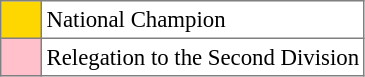<table bgcolor="#f7f8ff" cellpadding="3" cellspacing="0" border="1" style="font-size: 95%; border: gray solid 1px; border-collapse: collapse;text-align:center;">
<tr>
<td style="background: gold;" width="20"></td>
<td bgcolor="#ffffff" align="left">National Champion</td>
</tr>
<tr>
<td style="background: #ffc0cb" width="20"></td>
<td bgcolor="#ffffff" align="left">Relegation to the Second Division</td>
</tr>
</table>
